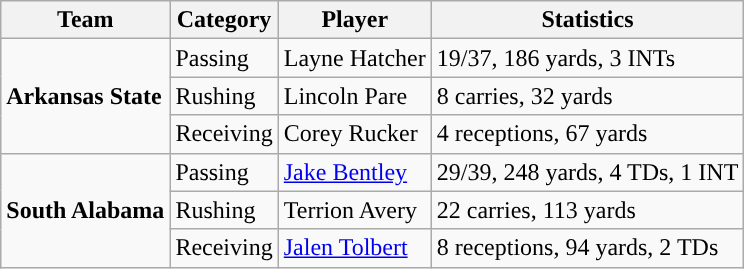<table class="wikitable" style="float: left;">
<tr>
<th>Team</th>
<th>Category</th>
<th>Player</th>
<th>Statistics</th>
</tr>
<tr>
<td rowspan=3><strong>Arkansas State</strong></td>
<td>Passing</td>
<td>Layne Hatcher</td>
<td>19/37, 186 yards, 3 INTs</td>
</tr>
<tr>
<td>Rushing</td>
<td>Lincoln Pare</td>
<td>8 carries, 32 yards</td>
</tr>
<tr>
<td>Receiving</td>
<td>Corey Rucker</td>
<td>4 receptions, 67 yards</td>
</tr>
<tr>
<td rowspan=3><strong>South Alabama</strong></td>
<td>Passing</td>
<td><a href='#'>Jake Bentley</a></td>
<td>29/39, 248 yards, 4 TDs, 1 INT</td>
</tr>
<tr>
<td>Rushing</td>
<td>Terrion Avery</td>
<td>22 carries, 113 yards</td>
</tr>
<tr>
<td>Receiving</td>
<td><a href='#'>Jalen Tolbert</a></td>
<td>8 receptions, 94 yards, 2 TDs</td>
</tr>
</table>
